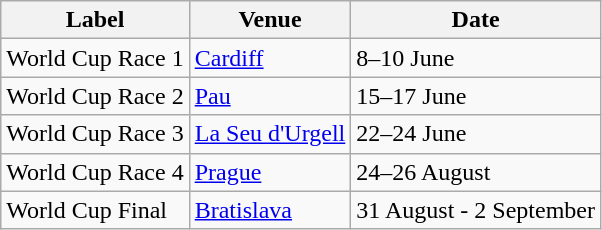<table class="wikitable">
<tr>
<th>Label</th>
<th>Venue</th>
<th>Date</th>
</tr>
<tr align=left>
<td>World Cup Race 1</td>
<td align=left> <a href='#'>Cardiff</a></td>
<td align=left>8–10 June</td>
</tr>
<tr align=left>
<td>World Cup Race 2</td>
<td align=left> <a href='#'>Pau</a></td>
<td align=left>15–17 June</td>
</tr>
<tr align=left>
<td>World Cup Race 3</td>
<td align=left> <a href='#'>La Seu d'Urgell</a></td>
<td align=left>22–24 June</td>
</tr>
<tr align=left>
<td>World Cup Race 4</td>
<td align=left> <a href='#'>Prague</a></td>
<td align=left>24–26 August</td>
</tr>
<tr align=left>
<td>World Cup Final</td>
<td align=left> <a href='#'>Bratislava</a></td>
<td align=left>31 August - 2 September</td>
</tr>
</table>
